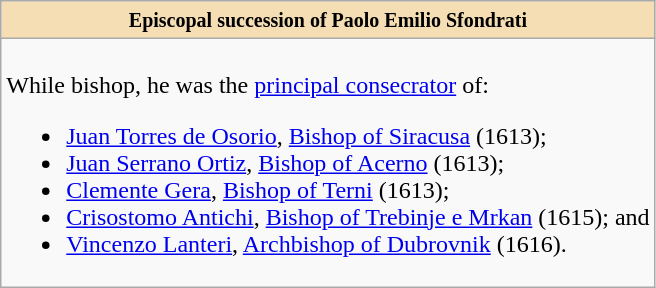<table role="presentation" class="wikitable mw-collapsible mw-collapsed"|>
<tr>
<th style="background:#F5DEB3"><small>Episcopal succession of Paolo Emilio Sfondrati</small></th>
</tr>
<tr>
<td><br>While bishop, he was the <a href='#'>principal consecrator</a> of:<ul><li><a href='#'>Juan Torres de Osorio</a>, <a href='#'>Bishop of Siracusa</a> (1613);</li><li><a href='#'>Juan Serrano Ortiz</a>, <a href='#'>Bishop of Acerno</a> (1613);</li><li><a href='#'>Clemente Gera</a>, <a href='#'>Bishop of Terni</a> (1613);</li><li><a href='#'>Crisostomo Antichi</a>, <a href='#'>Bishop of Trebinje e Mrkan</a> (1615); and</li><li><a href='#'>Vincenzo Lanteri</a>, <a href='#'>Archbishop of Dubrovnik</a> (1616).</li></ul></td>
</tr>
</table>
